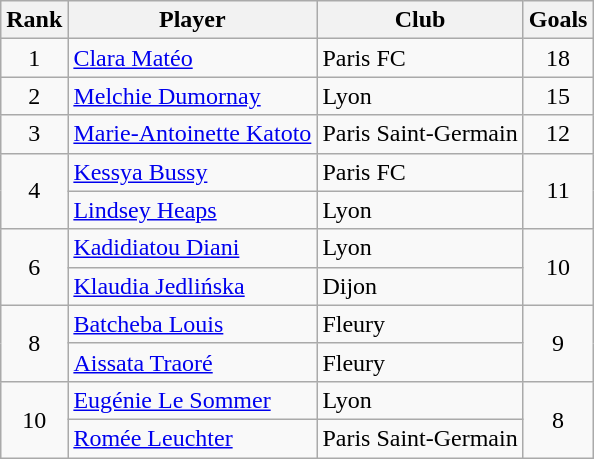<table class="wikitable" style="text-align:center">
<tr>
<th>Rank</th>
<th>Player</th>
<th>Club</th>
<th>Goals</th>
</tr>
<tr>
<td>1</td>
<td align="left"> <a href='#'>Clara Matéo</a></td>
<td align="left">Paris FC</td>
<td>18</td>
</tr>
<tr>
<td>2</td>
<td align="left"> <a href='#'>Melchie Dumornay</a></td>
<td align="left">Lyon</td>
<td>15</td>
</tr>
<tr>
<td>3</td>
<td align="left"> <a href='#'>Marie-Antoinette Katoto</a></td>
<td align="left">Paris Saint-Germain</td>
<td>12</td>
</tr>
<tr>
<td rowspan=2>4</td>
<td align="left"> <a href='#'>Kessya Bussy</a></td>
<td align="left">Paris FC</td>
<td rowspan=2>11</td>
</tr>
<tr>
<td align="left"> <a href='#'>Lindsey Heaps</a></td>
<td align="left">Lyon</td>
</tr>
<tr>
<td rowspan=2>6</td>
<td align="left"> <a href='#'>Kadidiatou Diani</a></td>
<td align="left">Lyon</td>
<td rowspan=2>10</td>
</tr>
<tr>
<td align="left"> <a href='#'>Klaudia Jedlińska</a></td>
<td align="left">Dijon</td>
</tr>
<tr>
<td rowspan=2>8</td>
<td align="left"> <a href='#'>Batcheba Louis</a></td>
<td align="left">Fleury</td>
<td rowspan=2>9</td>
</tr>
<tr>
<td align="left"> <a href='#'>Aissata Traoré</a></td>
<td align="left">Fleury</td>
</tr>
<tr>
<td rowspan=2>10</td>
<td align="left"> <a href='#'>Eugénie Le Sommer</a></td>
<td align="left">Lyon</td>
<td rowspan=2>8</td>
</tr>
<tr>
<td align="left"> <a href='#'>Romée Leuchter</a></td>
<td align="left">Paris Saint-Germain</td>
</tr>
</table>
